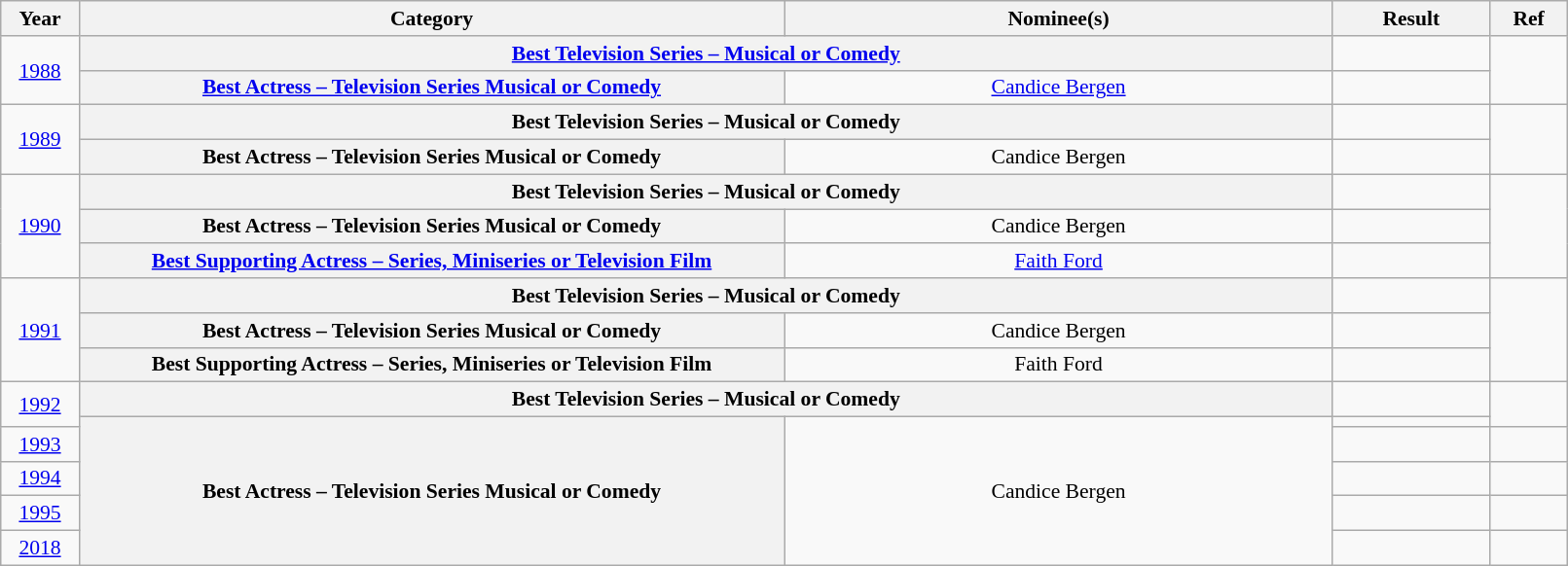<table class="wikitable plainrowheaders" style="font-size: 90%; text-align:center" width=85%>
<tr>
<th scope="col" width="5%">Year</th>
<th scope="col" width="45%">Category</th>
<th scope="col" width="35%">Nominee(s)</th>
<th scope="col" width="10%">Result</th>
<th scope="col" width="5%">Ref</th>
</tr>
<tr>
<td rowspan="2"><a href='#'>1988</a></td>
<th scope="row" style="text-align:center" colspan="2"><a href='#'>Best Television Series – Musical or Comedy</a></th>
<td></td>
<td rowspan="2"></td>
</tr>
<tr>
<th scope="row" style="text-align:center"><a href='#'>Best Actress – Television Series Musical or Comedy</a></th>
<td><a href='#'>Candice Bergen</a> </td>
<td></td>
</tr>
<tr>
<td rowspan="2"><a href='#'>1989</a></td>
<th scope="row" style="text-align:center" colspan="2">Best Television Series – Musical or Comedy</th>
<td></td>
<td rowspan="2"></td>
</tr>
<tr>
<th scope="row" style="text-align:center">Best Actress – Television Series Musical or Comedy</th>
<td>Candice Bergen </td>
<td></td>
</tr>
<tr>
<td rowspan="3"><a href='#'>1990</a></td>
<th scope="row" style="text-align:center" colspan="2">Best Television Series – Musical or Comedy</th>
<td></td>
<td rowspan="3"></td>
</tr>
<tr>
<th scope="row" style="text-align:center">Best Actress – Television Series Musical or Comedy</th>
<td>Candice Bergen </td>
<td></td>
</tr>
<tr>
<th scope="row" style="text-align:center"><a href='#'>Best Supporting Actress – Series, Miniseries or Television Film</a></th>
<td><a href='#'>Faith Ford</a> </td>
<td></td>
</tr>
<tr>
<td rowspan="3"><a href='#'>1991</a></td>
<th scope="row" style="text-align:center" colspan="2">Best Television Series – Musical or Comedy</th>
<td></td>
<td rowspan="3"></td>
</tr>
<tr>
<th scope="row" style="text-align:center">Best Actress – Television Series Musical or Comedy</th>
<td>Candice Bergen </td>
<td></td>
</tr>
<tr>
<th scope="row" style="text-align:center">Best Supporting Actress – Series, Miniseries or Television Film</th>
<td>Faith Ford </td>
<td></td>
</tr>
<tr>
<td rowspan="2"><a href='#'>1992</a></td>
<th scope="row" style="text-align:center" colspan="2">Best Television Series – Musical or Comedy</th>
<td></td>
<td rowspan="2"></td>
</tr>
<tr>
<th scope="row" style="text-align:center" rowspan="5">Best Actress – Television Series Musical or Comedy</th>
<td rowspan="5">Candice Bergen </td>
<td></td>
</tr>
<tr>
<td><a href='#'>1993</a></td>
<td></td>
<td></td>
</tr>
<tr>
<td><a href='#'>1994</a></td>
<td></td>
<td></td>
</tr>
<tr>
<td><a href='#'>1995</a></td>
<td></td>
<td></td>
</tr>
<tr>
<td><a href='#'>2018</a></td>
<td></td>
<td></td>
</tr>
</table>
